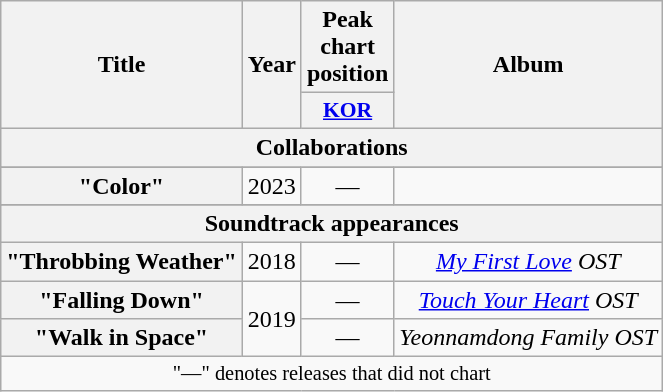<table class="wikitable plainrowheaders" style="text-align:center">
<tr>
<th scope="col" rowspan="2">Title</th>
<th scope="col" rowspan="2">Year</th>
<th scope="col">Peak chart position</th>
<th scope="col" rowspan="2">Album</th>
</tr>
<tr>
<th scope="col" style="width:2.5em;font-size:90%"><a href='#'>KOR</a></th>
</tr>
<tr>
<th colspan="4">Collaborations</th>
</tr>
<tr>
</tr>
<tr>
<th scope="row">"Color"<br></th>
<td>2023</td>
<td>—</td>
<td></td>
</tr>
<tr>
</tr>
<tr>
<th colspan="4">Soundtrack appearances</th>
</tr>
<tr>
<th scope="row">"Throbbing Weather" </th>
<td>2018</td>
<td>—</td>
<td><em><a href='#'>My First Love</a>   OST</em></td>
</tr>
<tr>
<th scope="row">"Falling Down"</th>
<td rowspan="2">2019</td>
<td>—</td>
<td><em><a href='#'>Touch Your Heart</a>   OST</em></td>
</tr>
<tr>
<th scope="row">"Walk in Space"</th>
<td>—</td>
<td><em>Yeonnamdong Family  OST</em></td>
</tr>
<tr>
<td colspan="4" style="font-size:85%">"—" denotes releases that did not chart</td>
</tr>
</table>
